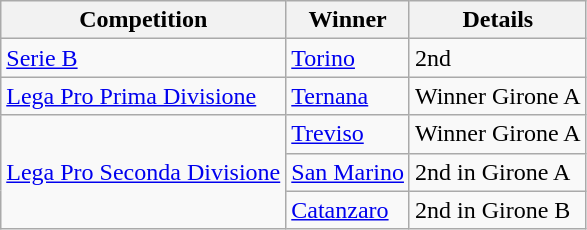<table class="wikitable">
<tr>
<th>Competition</th>
<th>Winner</th>
<th>Details</th>
</tr>
<tr>
<td><a href='#'>Serie B</a></td>
<td><a href='#'>Torino</a></td>
<td>2nd</td>
</tr>
<tr>
<td><a href='#'>Lega Pro Prima Divisione</a></td>
<td><a href='#'>Ternana</a></td>
<td>Winner Girone A</td>
</tr>
<tr>
<td rowspan=3><a href='#'>Lega Pro Seconda Divisione</a></td>
<td><a href='#'>Treviso</a></td>
<td>Winner Girone A</td>
</tr>
<tr>
<td><a href='#'>San Marino</a></td>
<td>2nd in Girone A</td>
</tr>
<tr>
<td><a href='#'>Catanzaro</a></td>
<td>2nd in Girone B</td>
</tr>
</table>
